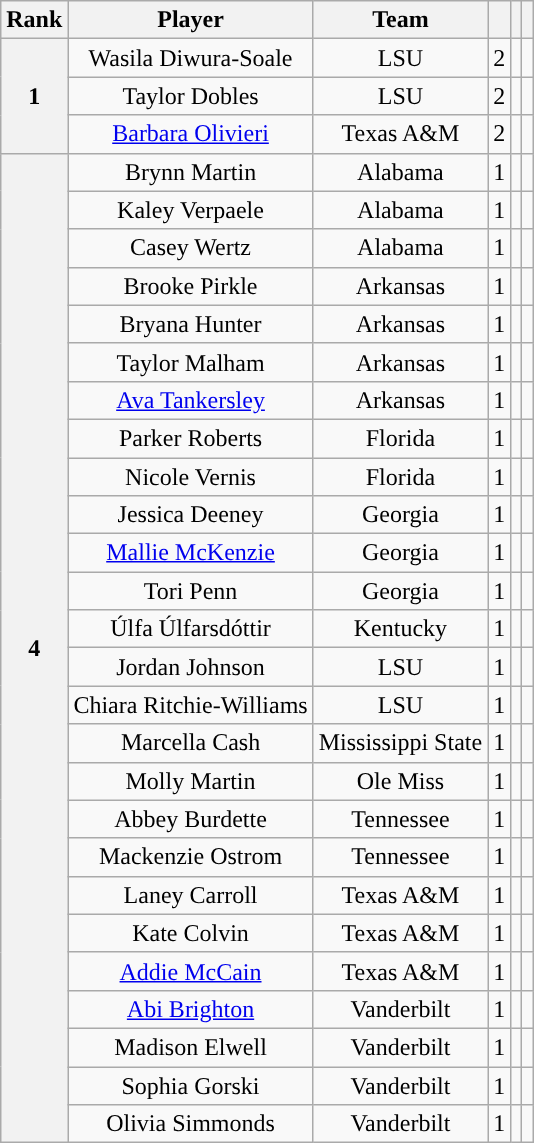<table class="wikitable" style="text-align:center; display: inline-table">
<tr>
<th>Rank</th>
<th>Player</th>
<th>Team</th>
<th></th>
<th></th>
<th></th>
</tr>
<tr>
<th scope="row" rowspan=3>1</th>
<td>Wasila Diwura-Soale</td>
<td>LSU</td>
<td>2</td>
<td></td>
<td></td>
</tr>
<tr>
<td>Taylor Dobles</td>
<td>LSU</td>
<td>2</td>
<td></td>
<td></td>
</tr>
<tr>
<td><a href='#'>Barbara Olivieri</a></td>
<td>Texas A&M</td>
<td>2</td>
<td></td>
<td></td>
</tr>
<tr>
<th scope="row" rowspan=26>4</th>
<td>Brynn Martin</td>
<td>Alabama</td>
<td>1</td>
<td></td>
<td></td>
</tr>
<tr>
<td>Kaley Verpaele</td>
<td>Alabama</td>
<td>1</td>
<td></td>
<td></td>
</tr>
<tr>
<td>Casey Wertz</td>
<td>Alabama</td>
<td>1</td>
<td></td>
<td></td>
</tr>
<tr>
<td>Brooke Pirkle</td>
<td>Arkansas</td>
<td>1</td>
<td></td>
<td></td>
</tr>
<tr>
<td>Bryana Hunter</td>
<td>Arkansas</td>
<td>1</td>
<td></td>
<td></td>
</tr>
<tr>
<td>Taylor Malham</td>
<td>Arkansas</td>
<td>1</td>
<td></td>
<td></td>
</tr>
<tr>
<td><a href='#'>Ava Tankersley</a></td>
<td>Arkansas</td>
<td>1</td>
<td></td>
<td></td>
</tr>
<tr>
<td>Parker Roberts</td>
<td>Florida</td>
<td>1</td>
<td></td>
<td></td>
</tr>
<tr>
<td>Nicole Vernis</td>
<td>Florida</td>
<td>1</td>
<td></td>
<td></td>
</tr>
<tr>
<td>Jessica Deeney</td>
<td>Georgia</td>
<td>1</td>
<td></td>
<td></td>
</tr>
<tr>
<td><a href='#'>Mallie McKenzie</a></td>
<td>Georgia</td>
<td>1</td>
<td></td>
<td></td>
</tr>
<tr>
<td>Tori Penn</td>
<td>Georgia</td>
<td>1</td>
<td></td>
<td></td>
</tr>
<tr>
<td>Úlfa Úlfarsdóttir</td>
<td>Kentucky</td>
<td>1</td>
<td></td>
<td></td>
</tr>
<tr>
<td>Jordan Johnson</td>
<td>LSU</td>
<td>1</td>
<td></td>
<td></td>
</tr>
<tr>
<td>Chiara Ritchie-Williams</td>
<td>LSU</td>
<td>1</td>
<td></td>
<td></td>
</tr>
<tr>
<td>Marcella Cash</td>
<td>Mississippi State</td>
<td>1</td>
<td></td>
<td></td>
</tr>
<tr>
<td>Molly Martin</td>
<td>Ole Miss</td>
<td>1</td>
<td></td>
<td></td>
</tr>
<tr>
<td>Abbey Burdette</td>
<td>Tennessee</td>
<td>1</td>
<td></td>
<td></td>
</tr>
<tr>
<td>Mackenzie Ostrom</td>
<td>Tennessee</td>
<td>1</td>
<td></td>
<td></td>
</tr>
<tr>
<td>Laney Carroll</td>
<td>Texas A&M</td>
<td>1</td>
<td></td>
<td></td>
</tr>
<tr>
<td>Kate Colvin</td>
<td>Texas A&M</td>
<td>1</td>
<td></td>
<td></td>
</tr>
<tr>
<td><a href='#'>Addie McCain</a></td>
<td>Texas A&M</td>
<td>1</td>
<td></td>
<td></td>
</tr>
<tr>
<td><a href='#'>Abi Brighton</a></td>
<td>Vanderbilt</td>
<td>1</td>
<td></td>
<td></td>
</tr>
<tr>
<td>Madison Elwell</td>
<td>Vanderbilt</td>
<td>1</td>
<td></td>
<td></td>
</tr>
<tr>
<td>Sophia Gorski</td>
<td>Vanderbilt</td>
<td>1</td>
<td></td>
<td></td>
</tr>
<tr>
<td>Olivia Simmonds</td>
<td>Vanderbilt</td>
<td>1</td>
<td></td>
<td></td>
</tr>
</table>
